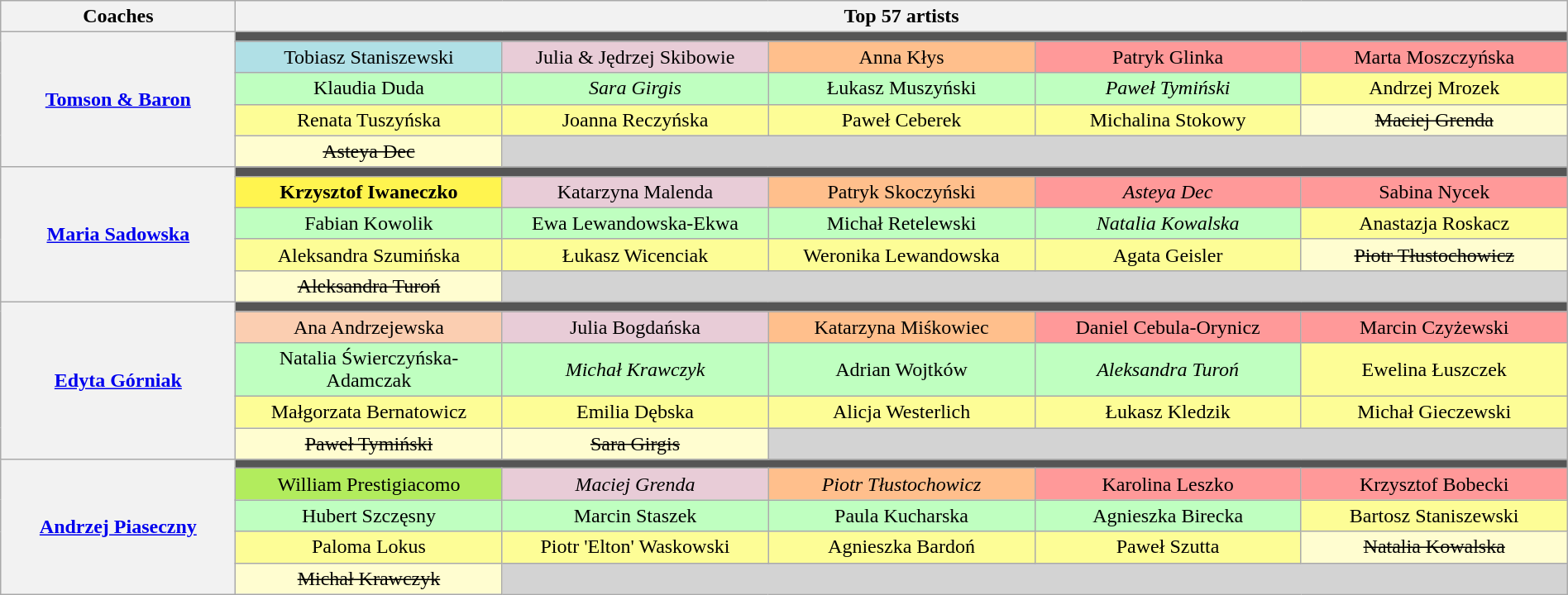<table class="wikitable" style="text-align:center; width:100%;">
<tr>
<th style="width:15%;">Coaches</th>
<th style="width:85%;" colspan="5">Top 57 artists</th>
</tr>
<tr>
<th rowspan="5"><a href='#'>Tomson & Baron</a></th>
<td colspan="6" style="background:#555;"></td>
</tr>
<tr style="background:#;">
<td style="background:#B0E0E6;">Tobiasz Staniszewski</td>
<td style="width:17%; background:#E8CCD7;">Julia & Jędrzej Skibowie</td>
<td style="width:17%; background:#ffbf8c;">Anna Kłys</td>
<td style="width:17%; background:#f99;">Patryk Glinka</td>
<td style="width:17%; background:#f99;">Marta Moszczyńska</td>
</tr>
<tr>
<td style="background:#BFFFC0;">Klaudia Duda</td>
<td style="background:#BFFFC0;"><em>Sara Girgis</em></td>
<td style="background:#BFFFC0;">Łukasz Muszyński</td>
<td style="background:#BFFFC0;"><em>Paweł Tymiński</em></td>
<td style="background:#FDFD96;">Andrzej Mrozek</td>
</tr>
<tr>
<td style="background:#FDFD96;">Renata Tuszyńska</td>
<td style="background:#FDFD96;">Joanna Reczyńska</td>
<td style="background:#FDFD96;">Paweł Ceberek</td>
<td style="background:#FDFD96;">Michalina Stokowy</td>
<td style="background:#FFFDD0;"><s>Maciej Grenda</s></td>
</tr>
<tr>
<td style="background:#FFFDD0;"><s>Asteya Dec</s></td>
<td colspan="4" style="background:lightgrey;"></td>
</tr>
<tr>
<th rowspan="5"><a href='#'>Maria Sadowska</a></th>
<td colspan="6" style="background:#555;"></td>
</tr>
<tr style="background:#;">
<td style="background:#FFF44F;"><strong>Krzysztof Iwaneczko</strong></td>
<td style="width:17%; background:#E8CCD7;">Katarzyna Malenda</td>
<td style="width:17%; background:#ffbf8c;">Patryk Skoczyński</td>
<td style="width:17%; background:#f99;"><em>Asteya Dec</em></td>
<td style="width:17%; background:#f99;">Sabina Nycek</td>
</tr>
<tr>
<td style="background:#BFFFC0;">Fabian Kowolik</td>
<td style="background:#BFFFC0;">Ewa Lewandowska-Ekwa</td>
<td style="background:#BFFFC0;">Michał Retelewski</td>
<td style="background:#BFFFC0;"><em>Natalia Kowalska</em></td>
<td style="background:#FDFD96;">Anastazja Roskacz</td>
</tr>
<tr>
<td style="background:#FDFD96;">Aleksandra Szumińska</td>
<td style="background:#FDFD96;">Łukasz Wicenciak</td>
<td style="background:#FDFD96;">Weronika Lewandowska</td>
<td style="background:#FDFD96;">Agata Geisler</td>
<td style="background:#FFFDD0;"><s>Piotr Tłustochowicz</s></td>
</tr>
<tr>
<td style="background:#FFFDD0;"><s>Aleksandra Turoń</s></td>
<td colspan="4" style="background:lightgrey;"></td>
</tr>
<tr>
<th rowspan="5"><a href='#'>Edyta Górniak</a></th>
<td colspan="6" style="background:#555;"></td>
</tr>
<tr style="background:#;">
<td style="background:#FBCEB1;">Ana Andrzejewska</td>
<td style="width:17%; background:#E8CCD7;">Julia Bogdańska</td>
<td style="width:17%; background:#ffbf8c;">Katarzyna Miśkowiec</td>
<td style="width:17%; background:#f99;">Daniel Cebula-Orynicz</td>
<td style="width:17%; background:#f99;">Marcin Czyżewski</td>
</tr>
<tr>
<td style="background:#BFFFC0;">Natalia Świerczyńska-Adamczak</td>
<td style="background:#BFFFC0;"><em>Michał Krawczyk</em></td>
<td style="background:#BFFFC0;">Adrian Wojtków</td>
<td style="background:#BFFFC0;"><em>Aleksandra Turoń</em></td>
<td style="background:#FDFD96;">Ewelina Łuszczek</td>
</tr>
<tr style="background:#FDFD96;">
<td>Małgorzata Bernatowicz</td>
<td>Emilia Dębska</td>
<td>Alicja Westerlich</td>
<td>Łukasz Kledzik</td>
<td>Michał Gieczewski</td>
</tr>
<tr>
<td style="background:#FFFDD0;"><s>Paweł Tymiński</s></td>
<td style="background:#FFFDD0;"><s>Sara Girgis</s></td>
<td colspan="3" style="background:lightgrey;"></td>
</tr>
<tr>
<th rowspan="5"><a href='#'>Andrzej Piaseczny</a></th>
<td colspan="6" style="background:#555;"></td>
</tr>
<tr style="background:#;">
<td width="17%" style="background:#B2EC5D;">William Prestigiacomo</td>
<td style="width:17%; background:#E8CCD7;"><em>Maciej Grenda</em></td>
<td style="width:17%; background:#ffbf8c;"><em>Piotr Tłustochowicz</em></td>
<td style="width:17%; background:#f99;">Karolina Leszko</td>
<td style="width:17%; background:#f99;">Krzysztof Bobecki</td>
</tr>
<tr>
<td style="background:#BFFFC0;">Hubert Szczęsny</td>
<td style="background:#BFFFC0;">Marcin Staszek</td>
<td style="background:#BFFFC0;">Paula Kucharska</td>
<td style="background:#BFFFC0;">Agnieszka Birecka</td>
<td style="background:#FDFD96;">Bartosz Staniszewski</td>
</tr>
<tr>
<td style="background:#FDFD96;">Paloma Lokus</td>
<td style="background:#FDFD96;">Piotr 'Elton' Waskowski</td>
<td style="background:#FDFD96;">Agnieszka Bardoń</td>
<td style="background:#FDFD96;">Paweł Szutta</td>
<td style="background:#FFFDD0;"><s>Natalia Kowalska</s></td>
</tr>
<tr>
<td style="background:#FFFDD0;"><s>Michał Krawczyk</s></td>
<td colspan="4" style="background:lightgrey;"></td>
</tr>
</table>
